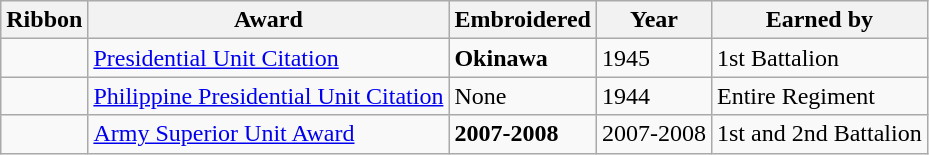<table class="wikitable">
<tr>
<th>Ribbon</th>
<th>Award</th>
<th>Embroidered</th>
<th>Year</th>
<th>Earned by</th>
</tr>
<tr>
<td></td>
<td><a href='#'>Presidential Unit Citation</a></td>
<td><strong>Okinawa</strong></td>
<td>1945</td>
<td>1st Battalion</td>
</tr>
<tr>
<td></td>
<td><a href='#'>Philippine Presidential Unit Citation</a></td>
<td>None</td>
<td>1944</td>
<td>Entire Regiment</td>
</tr>
<tr>
<td></td>
<td><a href='#'>Army Superior Unit Award</a></td>
<td><strong>2007-2008</strong></td>
<td>2007-2008</td>
<td>1st and 2nd Battalion</td>
</tr>
</table>
